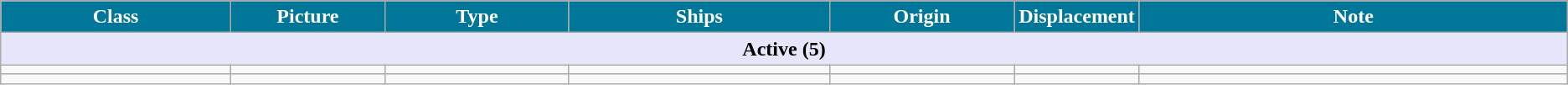<table class="wikitable">
<tr>
<th style="color: white; background:#079; width:15%;">Class</th>
<th style="color: white; background:#079; width:10%;">Picture</th>
<th style="color: white; background:#079; width:12%;">Type</th>
<th style="color: white; background:#079; width:17%;">Ships</th>
<th style="color: white; background:#079; width:12%;">Origin</th>
<th style="color: white; background:#079; width:6%;">Displacement</th>
<th style="color: white; background:#079; width:28%;">Note</th>
</tr>
<tr>
<th colspan="7" style="background: lavender;">Active (5)</th>
</tr>
<tr>
<td></td>
<td></td>
<td></td>
<td></td>
<td></td>
<td></td>
<td></td>
</tr>
<tr>
<td></td>
<td></td>
<td></td>
<td></td>
<td></td>
<td></td>
<td></td>
</tr>
</table>
